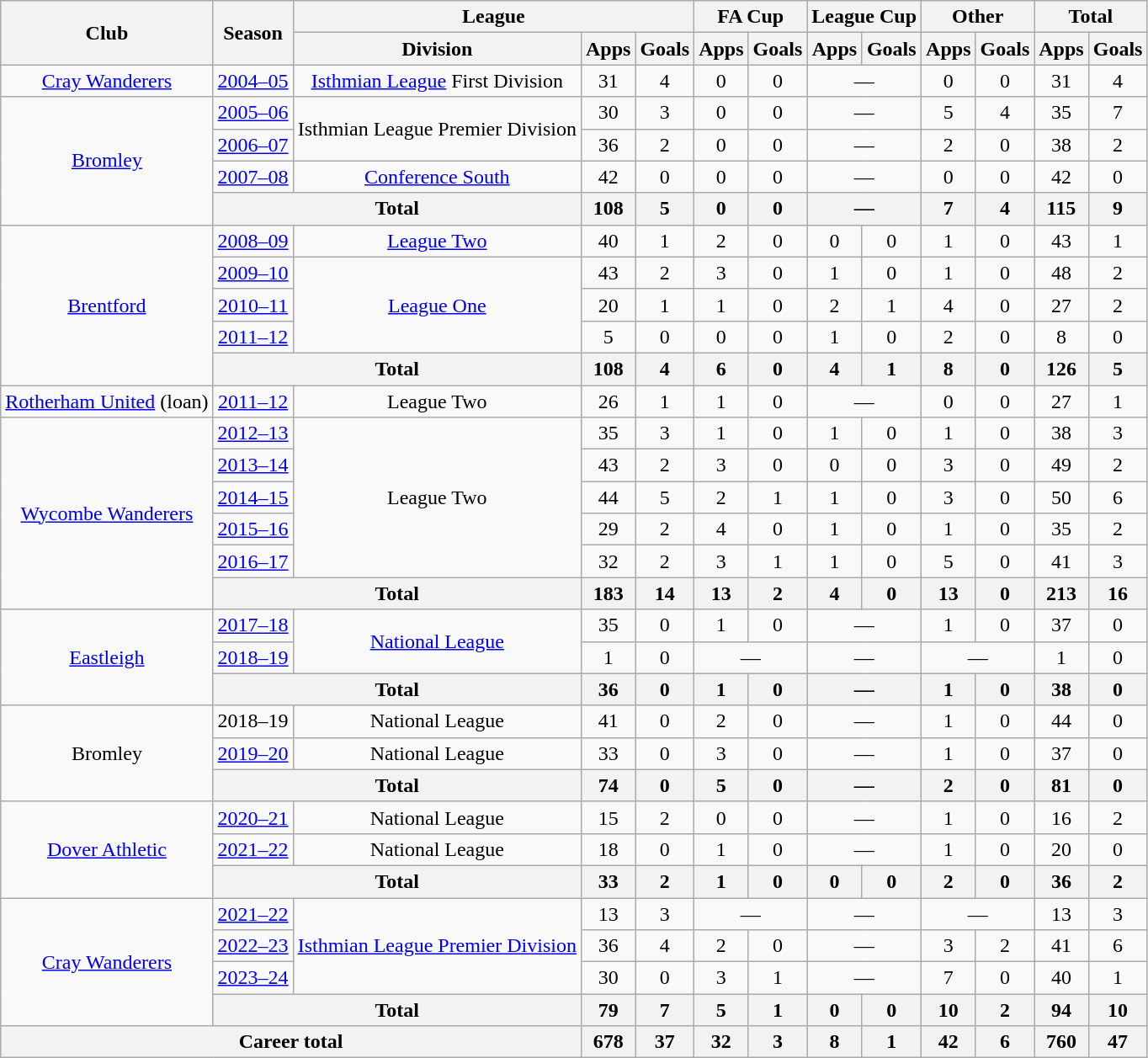<table class="wikitable" style="text-align:center">
<tr>
<th rowspan="2">Club</th>
<th rowspan="2">Season</th>
<th colspan="3">League</th>
<th colspan="2">FA Cup</th>
<th colspan="2">League Cup</th>
<th colspan="2">Other</th>
<th colspan="2">Total</th>
</tr>
<tr>
<th>Division</th>
<th>Apps</th>
<th>Goals</th>
<th>Apps</th>
<th>Goals</th>
<th>Apps</th>
<th>Goals</th>
<th>Apps</th>
<th>Goals</th>
<th>Apps</th>
<th>Goals</th>
</tr>
<tr>
<td><a href='#'>Cray Wanderers</a></td>
<td><a href='#'>2004–05</a></td>
<td><a href='#'>Isthmian League</a> First Division</td>
<td>31</td>
<td>4</td>
<td>0</td>
<td>0</td>
<td colspan="2">—</td>
<td>0</td>
<td>0</td>
<td>31</td>
<td>4</td>
</tr>
<tr>
<td rowspan="4"><a href='#'>Bromley</a></td>
<td><a href='#'>2005–06</a></td>
<td rowspan="2">Isthmian League Premier Division</td>
<td>30</td>
<td>3</td>
<td>0</td>
<td>0</td>
<td colspan="2">—</td>
<td>5</td>
<td>4</td>
<td>35</td>
<td>7</td>
</tr>
<tr>
<td><a href='#'>2006–07</a></td>
<td>36</td>
<td>2</td>
<td>0</td>
<td>0</td>
<td colspan="2">—</td>
<td>2</td>
<td>0</td>
<td>38</td>
<td>2</td>
</tr>
<tr>
<td><a href='#'>2007–08</a></td>
<td><a href='#'>Conference South</a></td>
<td>42</td>
<td>0</td>
<td>0</td>
<td>0</td>
<td colspan="2">—</td>
<td>0</td>
<td>0</td>
<td>42</td>
<td>0</td>
</tr>
<tr>
<th colspan="2">Total</th>
<th>108</th>
<th>5</th>
<th>0</th>
<th>0</th>
<th colspan="2">—</th>
<th>7</th>
<th>4</th>
<th>115</th>
<th>9</th>
</tr>
<tr>
<td rowspan="5"><a href='#'>Brentford</a></td>
<td><a href='#'>2008–09</a></td>
<td><a href='#'>League Two</a></td>
<td>40</td>
<td>1</td>
<td>2</td>
<td>0</td>
<td>0</td>
<td>0</td>
<td>1</td>
<td>0</td>
<td>43</td>
<td>1</td>
</tr>
<tr>
<td><a href='#'>2009–10</a></td>
<td rowspan="3"><a href='#'>League One</a></td>
<td>43</td>
<td>2</td>
<td>3</td>
<td>0</td>
<td>1</td>
<td>0</td>
<td>1</td>
<td>0</td>
<td>48</td>
<td>2</td>
</tr>
<tr>
<td><a href='#'>2010–11</a></td>
<td>20</td>
<td>1</td>
<td>1</td>
<td>0</td>
<td>2</td>
<td>1</td>
<td>4</td>
<td>0</td>
<td>27</td>
<td>2</td>
</tr>
<tr>
<td><a href='#'>2011–12</a></td>
<td>5</td>
<td>0</td>
<td>0</td>
<td>0</td>
<td>1</td>
<td>0</td>
<td>2</td>
<td>0</td>
<td>8</td>
<td>0</td>
</tr>
<tr>
<th colspan="2">Total</th>
<th>108</th>
<th>4</th>
<th>6</th>
<th>0</th>
<th>4</th>
<th>1</th>
<th>8</th>
<th>0</th>
<th>126</th>
<th>5</th>
</tr>
<tr>
<td><a href='#'>Rotherham United</a> (loan)</td>
<td><a href='#'>2011–12</a></td>
<td>League Two</td>
<td>26</td>
<td>1</td>
<td>1</td>
<td>0</td>
<td colspan="2">—</td>
<td>0</td>
<td>0</td>
<td>27</td>
<td>1</td>
</tr>
<tr>
<td rowspan="6"><a href='#'>Wycombe Wanderers</a></td>
<td><a href='#'>2012–13</a></td>
<td rowspan="5">League Two</td>
<td>35</td>
<td>3</td>
<td>1</td>
<td>0</td>
<td>1</td>
<td>0</td>
<td>1</td>
<td>0</td>
<td>38</td>
<td>3</td>
</tr>
<tr>
<td><a href='#'>2013–14</a></td>
<td>43</td>
<td>2</td>
<td>3</td>
<td>0</td>
<td>0</td>
<td>0</td>
<td>3</td>
<td>0</td>
<td>49</td>
<td>2</td>
</tr>
<tr>
<td><a href='#'>2014–15</a></td>
<td>44</td>
<td>5</td>
<td>2</td>
<td>1</td>
<td>1</td>
<td>0</td>
<td>3</td>
<td>0</td>
<td>50</td>
<td>6</td>
</tr>
<tr>
<td><a href='#'>2015–16</a></td>
<td>29</td>
<td>2</td>
<td>4</td>
<td>0</td>
<td>1</td>
<td>0</td>
<td>1</td>
<td>0</td>
<td>35</td>
<td>2</td>
</tr>
<tr>
<td><a href='#'>2016–17</a></td>
<td>32</td>
<td>2</td>
<td>3</td>
<td>1</td>
<td>1</td>
<td>0</td>
<td>5</td>
<td>0</td>
<td>41</td>
<td>3</td>
</tr>
<tr>
<th colspan="2">Total</th>
<th>183</th>
<th>14</th>
<th>13</th>
<th>2</th>
<th>4</th>
<th>0</th>
<th>13</th>
<th>0</th>
<th>213</th>
<th>16</th>
</tr>
<tr>
<td rowspan="3"><a href='#'>Eastleigh</a></td>
<td><a href='#'>2017–18</a></td>
<td rowspan="2"><a href='#'>National League</a></td>
<td>35</td>
<td>0</td>
<td>1</td>
<td>0</td>
<td colspan="2">—</td>
<td>1</td>
<td>0</td>
<td>37</td>
<td>0</td>
</tr>
<tr>
<td><a href='#'>2018–19</a></td>
<td>1</td>
<td>0</td>
<td colspan="2">—</td>
<td colspan="2">—</td>
<td colspan="2">—</td>
<td>1</td>
<td>0</td>
</tr>
<tr>
<th colspan="2">Total</th>
<th>36</th>
<th>0</th>
<th>1</th>
<th>0</th>
<th colspan="2">—</th>
<th>1</th>
<th>0</th>
<th>38</th>
<th>0</th>
</tr>
<tr>
<td rowspan="3">Bromley</td>
<td>2018–19</td>
<td>National League</td>
<td>41</td>
<td>0</td>
<td>2</td>
<td>0</td>
<td colspan="2">—</td>
<td>1</td>
<td>0</td>
<td>44</td>
<td>0</td>
</tr>
<tr>
<td><a href='#'>2019–20</a></td>
<td>National League</td>
<td>33</td>
<td>0</td>
<td>3</td>
<td>0</td>
<td colspan="2">—</td>
<td>1</td>
<td>0</td>
<td>37</td>
<td>0</td>
</tr>
<tr>
<th colspan="2">Total</th>
<th>74</th>
<th>0</th>
<th>5</th>
<th>0</th>
<th colspan="2">—</th>
<th>2</th>
<th>0</th>
<th>81</th>
<th>0</th>
</tr>
<tr>
<td rowspan="3"><a href='#'>Dover Athletic</a></td>
<td><a href='#'>2020–21</a></td>
<td>National League</td>
<td>15</td>
<td>2</td>
<td>0</td>
<td>0</td>
<td colspan="2">—</td>
<td>1</td>
<td>0</td>
<td>16</td>
<td>2</td>
</tr>
<tr>
<td><a href='#'>2021–22</a></td>
<td>National League</td>
<td>18</td>
<td>0</td>
<td>1</td>
<td>0</td>
<td colspan="2">—</td>
<td>1</td>
<td>0</td>
<td>20</td>
<td>0</td>
</tr>
<tr>
<th colspan="2">Total</th>
<th>33</th>
<th>2</th>
<th>1</th>
<th>0</th>
<th>0</th>
<th>0</th>
<th>2</th>
<th>0</th>
<th>36</th>
<th>2</th>
</tr>
<tr>
<td rowspan="4"><a href='#'>Cray Wanderers</a></td>
<td><a href='#'>2021–22</a></td>
<td rowspan="3"><a href='#'>Isthmian League Premier Division</a></td>
<td>13</td>
<td>3</td>
<td colspan="2">—</td>
<td colspan="2">—</td>
<td colspan="2">—</td>
<td>13</td>
<td>3</td>
</tr>
<tr>
<td><a href='#'>2022–23</a></td>
<td>36</td>
<td>4</td>
<td>2</td>
<td>0</td>
<td colspan="2">—</td>
<td>3</td>
<td>2</td>
<td>41</td>
<td>6</td>
</tr>
<tr>
<td><a href='#'>2023–24</a></td>
<td>30</td>
<td>0</td>
<td>3</td>
<td>1</td>
<td colspan="2">—</td>
<td>7</td>
<td>0</td>
<td>40</td>
<td>1</td>
</tr>
<tr>
<th colspan="2">Total</th>
<th>79</th>
<th>7</th>
<th>5</th>
<th>1</th>
<th>0</th>
<th>0</th>
<th>10</th>
<th>2</th>
<th>94</th>
<th>10</th>
</tr>
<tr>
<th colspan="3">Career total</th>
<th>678</th>
<th>37</th>
<th>32</th>
<th>3</th>
<th>8</th>
<th>1</th>
<th>42</th>
<th>6</th>
<th>760</th>
<th>47</th>
</tr>
</table>
